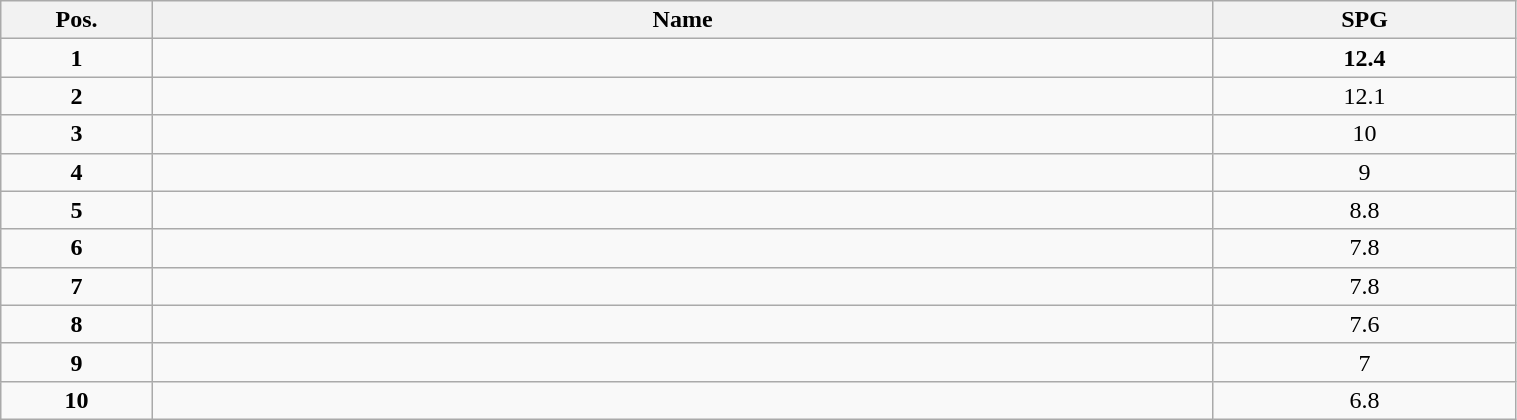<table class="wikitable" style="width:80%;">
<tr>
<th style="width:10%;">Pos.</th>
<th style="width:70%;">Name</th>
<th style="width:20%;">SPG</th>
</tr>
<tr>
<td align=center><strong>1</strong></td>
<td><strong></strong></td>
<td align=center><strong>12.4</strong></td>
</tr>
<tr>
<td align=center><strong>2</strong></td>
<td></td>
<td align=center>12.1</td>
</tr>
<tr>
<td align=center><strong>3</strong></td>
<td></td>
<td align=center>10</td>
</tr>
<tr>
<td align=center><strong>4</strong></td>
<td></td>
<td align=center>9</td>
</tr>
<tr>
<td align=center><strong>5</strong></td>
<td></td>
<td align=center>8.8</td>
</tr>
<tr>
<td align=center><strong>6</strong></td>
<td></td>
<td align=center>7.8</td>
</tr>
<tr>
<td align=center><strong>7</strong></td>
<td></td>
<td align=center>7.8</td>
</tr>
<tr>
<td align=center><strong>8</strong></td>
<td></td>
<td align=center>7.6</td>
</tr>
<tr>
<td align=center><strong>9</strong></td>
<td></td>
<td align=center>7</td>
</tr>
<tr>
<td align=center><strong>10</strong></td>
<td></td>
<td align=center>6.8</td>
</tr>
</table>
